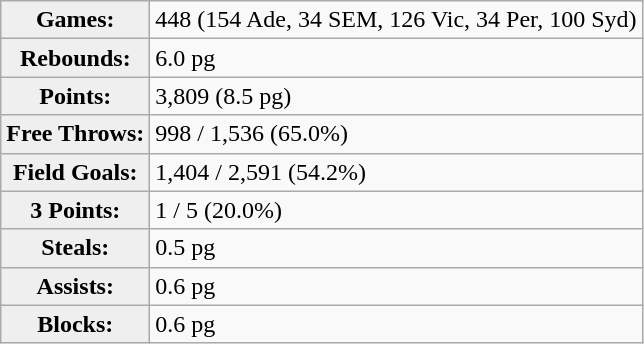<table class="wikitable">
<tr align=left>
<th style="background:#efefef;">Games:</th>
<td>448 (154 Ade, 34 SEM, 126 Vic, 34 Per, 100 Syd)</td>
</tr>
<tr>
<th style="background:#efefef;">Rebounds:</th>
<td>6.0 pg</td>
</tr>
<tr>
<th style="background:#efefef;">Points:</th>
<td>3,809 (8.5 pg)</td>
</tr>
<tr>
<th style="background:#efefef;">Free Throws:</th>
<td>998 / 1,536 (65.0%)</td>
</tr>
<tr>
<th style="background:#efefef;">Field Goals:</th>
<td>1,404 / 2,591 (54.2%)</td>
</tr>
<tr>
<th style="background:#efefef;">3 Points:</th>
<td>1 / 5 (20.0%)</td>
</tr>
<tr>
<th style="background:#efefef;">Steals:</th>
<td>0.5 pg</td>
</tr>
<tr>
<th style="background:#efefef;">Assists:</th>
<td>0.6 pg</td>
</tr>
<tr>
<th style="background:#efefef;">Blocks:</th>
<td>0.6 pg</td>
</tr>
</table>
